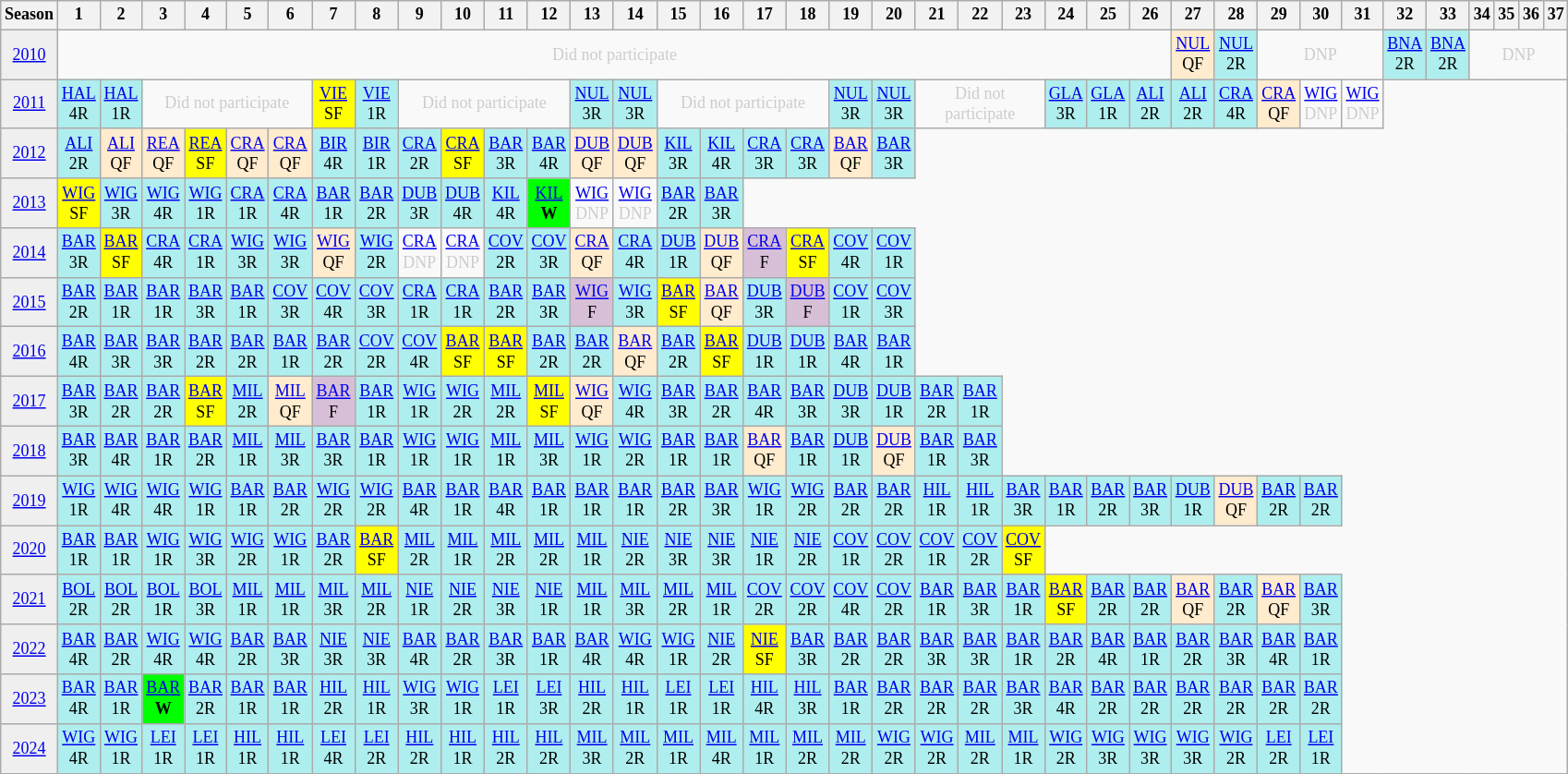<table class="wikitable" style="width:18%; margin:0; font-size:75%">
<tr>
<th>Season</th>
<th>1</th>
<th>2</th>
<th>3</th>
<th>4</th>
<th>5</th>
<th>6</th>
<th>7</th>
<th>8</th>
<th>9</th>
<th>10</th>
<th>11</th>
<th>12</th>
<th>13</th>
<th>14</th>
<th>15</th>
<th>16</th>
<th>17</th>
<th>18</th>
<th>19</th>
<th>20</th>
<th>21</th>
<th>22</th>
<th>23</th>
<th>24</th>
<th>25</th>
<th>26</th>
<th>27</th>
<th>28</th>
<th>29</th>
<th>30</th>
<th>31</th>
<th>32</th>
<th>33</th>
<th>34</th>
<th>35</th>
<th>36</th>
<th>37</th>
</tr>
<tr>
<td style="text-align:center; background:#efefef;"><a href='#'>2010</a></td>
<td colspan="26" style="text-align:center; color:#ccc;">Did not participate</td>
<td style="text-align:center; background:#ffebcd;"><a href='#'>NUL</a><br>QF</td>
<td style="text-align:center; background:#afeeee;"><a href='#'>NUL</a><br>2R</td>
<td colspan="3" style="text-align:center; color:#ccc;">DNP</td>
<td style="text-align:center; background:#afeeee;"><a href='#'>BNA</a><br>2R</td>
<td style="text-align:center; background:#afeeee;"><a href='#'>BNA</a><br>2R</td>
<td colspan="4" style="text-align:center; color:#ccc;">DNP</td>
</tr>
<tr>
<td style="text-align:center; background:#efefef;"><a href='#'>2011</a></td>
<td style="text-align:center; background:#afeeee;"><a href='#'>HAL</a><br>4R</td>
<td style="text-align:center; background:#afeeee;"><a href='#'>HAL</a><br>1R</td>
<td colspan="4" style="text-align:center; color:#ccc;">Did not participate</td>
<td style="text-align:center; background:yellow;"><a href='#'>VIE</a><br>SF</td>
<td style="text-align:center; background:#afeeee;"><a href='#'>VIE</a><br>1R</td>
<td colspan="4" style="text-align:center; color:#ccc;">Did not participate</td>
<td style="text-align:center; background:#afeeee;"><a href='#'>NUL</a><br>3R</td>
<td style="text-align:center; background:#afeeee;"><a href='#'>NUL</a><br>3R</td>
<td colspan="4" style="text-align:center; color:#ccc;">Did not participate</td>
<td style="text-align:center; background:#afeeee;"><a href='#'>NUL</a><br>3R</td>
<td style="text-align:center; background:#afeeee;"><a href='#'>NUL</a><br>3R</td>
<td colspan="3" style="text-align:center; color:#ccc;">Did not participate</td>
<td style="text-align:center; background:#afeeee;"><a href='#'>GLA</a><br>3R</td>
<td style="text-align:center; background:#afeeee;"><a href='#'>GLA</a><br>1R</td>
<td style="text-align:center; background:#afeeee;"><a href='#'>ALI</a><br>2R</td>
<td style="text-align:center; background:#afeeee;"><a href='#'>ALI</a><br>2R</td>
<td style="text-align:center; background:#afeeee;"><a href='#'>CRA</a><br>4R</td>
<td style="text-align:center; background:#ffebcd;"><a href='#'>CRA</a><br>QF</td>
<td style="text-align:center; color:#ccc;"><a href='#'>WIG</a><br>DNP</td>
<td style="text-align:center; color:#ccc;"><a href='#'>WIG</a><br>DNP</td>
</tr>
<tr>
<td style="text-align:center; background:#efefef;"><a href='#'>2012</a></td>
<td style="text-align:center; background:#afeeee;"><a href='#'>ALI</a><br>2R</td>
<td style="text-align:center; background:#ffebcd;"><a href='#'>ALI</a><br>QF</td>
<td style="text-align:center; background:#ffebcd;"><a href='#'>REA</a><br>QF</td>
<td style="text-align:center; background:yellow;"><a href='#'>REA</a><br>SF</td>
<td style="text-align:center; background:#ffebcd;"><a href='#'>CRA</a><br>QF</td>
<td style="text-align:center; background:#ffebcd;"><a href='#'>CRA</a><br>QF</td>
<td style="text-align:center; background:#afeeee;"><a href='#'>BIR</a><br>4R</td>
<td style="text-align:center; background:#afeeee;"><a href='#'>BIR</a><br>1R</td>
<td style="text-align:center; background:#afeeee;"><a href='#'>CRA</a><br>2R</td>
<td style="text-align:center; background:yellow;"><a href='#'>CRA</a><br>SF</td>
<td style="text-align:center; background:#afeeee;"><a href='#'>BAR</a><br>3R</td>
<td style="text-align:center; background:#afeeee;"><a href='#'>BAR</a><br>4R</td>
<td style="text-align:center; background:#ffebcd;"><a href='#'>DUB</a><br>QF</td>
<td style="text-align:center; background:#ffebcd;"><a href='#'>DUB</a><br>QF</td>
<td style="text-align:center; background:#afeeee;"><a href='#'>KIL</a><br>3R</td>
<td style="text-align:center; background:#afeeee;"><a href='#'>KIL</a><br>4R</td>
<td style="text-align:center; background:#afeeee;"><a href='#'>CRA</a><br>3R</td>
<td style="text-align:center; background:#afeeee;"><a href='#'>CRA</a><br>3R</td>
<td style="text-align:center; background:#ffebcd;"><a href='#'>BAR</a><br>QF</td>
<td style="text-align:center; background:#afeeee;"><a href='#'>BAR</a><br>3R</td>
</tr>
<tr>
<td style="text-align:center; background:#efefef;"><a href='#'>2013</a></td>
<td style="text-align:center; background:yellow;"><a href='#'>WIG</a><br>SF</td>
<td style="text-align:center; background:#afeeee;"><a href='#'>WIG</a><br>3R</td>
<td style="text-align:center; background:#afeeee;"><a href='#'>WIG</a><br>4R</td>
<td style="text-align:center; background:#afeeee;"><a href='#'>WIG</a><br>1R</td>
<td style="text-align:center; background:#afeeee;"><a href='#'>CRA</a><br>1R</td>
<td style="text-align:center; background:#afeeee;"><a href='#'>CRA</a><br>4R</td>
<td style="text-align:center; background:#afeeee;"><a href='#'>BAR</a><br>1R</td>
<td style="text-align:center; background:#afeeee;"><a href='#'>BAR</a><br>2R</td>
<td style="text-align:center; background:#afeeee;"><a href='#'>DUB</a><br>3R</td>
<td style="text-align:center; background:#afeeee;"><a href='#'>DUB</a><br>4R</td>
<td style="text-align:center; background:#afeeee;"><a href='#'>KIL</a><br>4R</td>
<td style="text-align:center; background:lime;"><a href='#'>KIL</a><br><strong>W</strong></td>
<td style="text-align:center; color:#ccc;"><a href='#'>WIG</a><br>DNP</td>
<td style="text-align:center; color:#ccc;"><a href='#'>WIG</a><br>DNP</td>
<td style="text-align:center; background:#afeeee;"><a href='#'>BAR</a><br>2R</td>
<td style="text-align:center; background:#afeeee;"><a href='#'>BAR</a><br>3R</td>
</tr>
<tr>
<td style="text-align:center; background:#efefef;"><a href='#'>2014</a></td>
<td style="text-align:center; background:#afeeee;"><a href='#'>BAR</a><br>3R</td>
<td style="text-align:center; background:yellow;"><a href='#'>BAR</a><br>SF</td>
<td style="text-align:center; background:#afeeee;"><a href='#'>CRA</a><br>4R</td>
<td style="text-align:center; background:#afeeee;"><a href='#'>CRA</a><br>1R</td>
<td style="text-align:center; background:#afeeee;"><a href='#'>WIG</a><br>3R</td>
<td style="text-align:center; background:#afeeee;"><a href='#'>WIG</a><br>3R</td>
<td style="text-align:center; background:#ffebcd;"><a href='#'>WIG</a><br>QF</td>
<td style="text-align:center; background:#afeeee;"><a href='#'>WIG</a><br>2R</td>
<td style="text-align:center; color:#ccc;"><a href='#'>CRA</a><br>DNP</td>
<td style="text-align:center; color:#ccc;"><a href='#'>CRA</a><br>DNP</td>
<td style="text-align:center; background:#afeeee;"><a href='#'>COV</a><br>2R</td>
<td style="text-align:center; background:#afeeee;"><a href='#'>COV</a><br>3R</td>
<td style="text-align:center; background:#ffebcd;"><a href='#'>CRA</a><br>QF</td>
<td style="text-align:center; background:#afeeee;"><a href='#'>CRA</a><br>4R</td>
<td style="text-align:center; background:#afeeee;"><a href='#'>DUB</a><br>1R</td>
<td style="text-align:center; background:#ffebcd;"><a href='#'>DUB</a><br>QF</td>
<td style="text-align:center; background:thistle;"><a href='#'>CRA</a><br>F</td>
<td style="text-align:center; background:yellow;"><a href='#'>CRA</a><br>SF</td>
<td style="text-align:center; background:#afeeee;"><a href='#'>COV</a><br>4R</td>
<td style="text-align:center; background:#afeeee;"><a href='#'>COV</a><br>1R</td>
</tr>
<tr>
<td style="text-align:center; background:#efefef;"><a href='#'>2015</a></td>
<td style="text-align:center; background:#afeeee;"><a href='#'>BAR</a><br>2R</td>
<td style="text-align:center; background:#afeeee;"><a href='#'>BAR</a><br>1R</td>
<td style="text-align:center; background:#afeeee;"><a href='#'>BAR</a><br>1R</td>
<td style="text-align:center; background:#afeeee;"><a href='#'>BAR</a><br>3R</td>
<td style="text-align:center; background:#afeeee;"><a href='#'>BAR</a><br>1R</td>
<td style="text-align:center; background:#afeeee;"><a href='#'>COV</a><br>3R</td>
<td style="text-align:center; background:#afeeee;"><a href='#'>COV</a><br>4R</td>
<td style="text-align:center; background:#afeeee;"><a href='#'>COV</a><br>3R</td>
<td style="text-align:center; background:#afeeee;"><a href='#'>CRA</a><br>1R</td>
<td style="text-align:center; background:#afeeee;"><a href='#'>CRA</a><br>1R</td>
<td style="text-align:center; background:#afeeee;"><a href='#'>BAR</a><br>2R</td>
<td style="text-align:center; background:#afeeee;"><a href='#'>BAR</a><br>3R</td>
<td style="text-align:center; background:thistle;"><a href='#'>WIG</a><br>F</td>
<td style="text-align:center; background:#afeeee;"><a href='#'>WIG</a><br>3R</td>
<td style="text-align:center; background:yellow;"><a href='#'>BAR</a><br>SF</td>
<td style="text-align:center; background:#ffebcd;"><a href='#'>BAR</a><br>QF</td>
<td style="text-align:center; background:#afeeee;"><a href='#'>DUB</a><br>3R</td>
<td style="text-align:center; background:thistle;"><a href='#'>DUB</a><br>F</td>
<td style="text-align:center; background:#afeeee;"><a href='#'>COV</a><br>1R</td>
<td style="text-align:center; background:#afeeee;"><a href='#'>COV</a><br>3R</td>
</tr>
<tr>
<td style="text-align:center; background:#efefef;"><a href='#'>2016</a></td>
<td style="text-align:center; background:#afeeee;"><a href='#'>BAR</a><br>4R</td>
<td style="text-align:center; background:#afeeee;"><a href='#'>BAR</a><br>3R</td>
<td style="text-align:center; background:#afeeee;"><a href='#'>BAR</a><br>3R</td>
<td style="text-align:center; background:#afeeee;"><a href='#'>BAR</a><br>2R</td>
<td style="text-align:center; background:#afeeee;"><a href='#'>BAR</a><br>2R</td>
<td style="text-align:center; background:#afeeee;"><a href='#'>BAR</a><br>1R</td>
<td style="text-align:center; background:#afeeee;"><a href='#'>BAR</a><br>2R</td>
<td style="text-align:center; background:#afeeee;"><a href='#'>COV</a><br>2R</td>
<td style="text-align:center; background:#afeeee;"><a href='#'>COV</a><br>4R</td>
<td style="text-align:center; background:yellow;"><a href='#'>BAR</a><br>SF</td>
<td style="text-align:center; background:yellow;"><a href='#'>BAR</a><br>SF</td>
<td style="text-align:center; background:#afeeee;"><a href='#'>BAR</a><br>2R</td>
<td style="text-align:center; background:#afeeee;"><a href='#'>BAR</a><br>2R</td>
<td style="text-align:center; background:#ffebcd;"><a href='#'>BAR</a><br>QF</td>
<td style="text-align:center; background:#afeeee;"><a href='#'>BAR</a><br>2R</td>
<td style="text-align:center; background:yellow;"><a href='#'>BAR</a><br>SF</td>
<td style="text-align:center; background:#afeeee;"><a href='#'>DUB</a><br>1R</td>
<td style="text-align:center; background:#afeeee;"><a href='#'>DUB</a><br>1R</td>
<td style="text-align:center; background:#afeeee;"><a href='#'>BAR</a><br>4R</td>
<td style="text-align:center; background:#afeeee;"><a href='#'>BAR</a><br>1R</td>
</tr>
<tr>
<td style="text-align:center; background:#efefef;"><a href='#'>2017</a></td>
<td style="text-align:center; background:#afeeee;"><a href='#'>BAR</a><br>3R</td>
<td style="text-align:center; background:#afeeee;"><a href='#'>BAR</a><br>2R</td>
<td style="text-align:center; background:#afeeee;"><a href='#'>BAR</a><br>2R</td>
<td style="text-align:center; background:yellow;"><a href='#'>BAR</a><br>SF</td>
<td style="text-align:center; background:#afeeee;"><a href='#'>MIL</a><br>2R</td>
<td style="text-align:center; background:#ffebcd;"><a href='#'>MIL</a><br>QF</td>
<td style="text-align:center; background:thistle;"><a href='#'>BAR</a><br>F</td>
<td style="text-align:center; background:#afeeee;"><a href='#'>BAR</a><br>1R</td>
<td style="text-align:center; background:#afeeee;"><a href='#'>WIG</a><br>1R</td>
<td style="text-align:center; background:#afeeee;"><a href='#'>WIG</a><br>2R</td>
<td style="text-align:center; background:#afeeee;"><a href='#'>MIL</a><br>2R</td>
<td style="text-align:center; background:yellow;"><a href='#'>MIL</a><br>SF</td>
<td style="text-align:center; background:#ffebcd;"><a href='#'>WIG</a><br>QF</td>
<td style="text-align:center; background:#afeeee;"><a href='#'>WIG</a><br>4R</td>
<td style="text-align:center; background:#afeeee;"><a href='#'>BAR</a><br>3R</td>
<td style="text-align:center; background:#afeeee;"><a href='#'>BAR</a><br>2R</td>
<td style="text-align:center; background:#afeeee;"><a href='#'>BAR</a><br>4R</td>
<td style="text-align:center; background:#afeeee;"><a href='#'>BAR</a><br>3R</td>
<td style="text-align:center; background:#afeeee;"><a href='#'>DUB</a><br>3R</td>
<td style="text-align:center; background:#afeeee;"><a href='#'>DUB</a><br>1R</td>
<td style="text-align:center; background:#afeeee;"><a href='#'>BAR</a><br>2R</td>
<td style="text-align:center; background:#afeeee;"><a href='#'>BAR</a><br>1R</td>
</tr>
<tr>
<td style="text-align:center; background:#efefef;"><a href='#'>2018</a></td>
<td style="text-align:center; background:#afeeee;"><a href='#'>BAR</a><br>3R</td>
<td style="text-align:center; background:#afeeee;"><a href='#'>BAR</a><br>4R</td>
<td style="text-align:center; background:#afeeee;"><a href='#'>BAR</a><br>1R</td>
<td style="text-align:center; background:#afeeee;"><a href='#'>BAR</a><br>2R</td>
<td style="text-align:center; background:#afeeee;"><a href='#'>MIL</a><br>1R</td>
<td style="text-align:center; background:#afeeee;"><a href='#'>MIL</a><br>3R</td>
<td style="text-align:center; background:#afeeee;"><a href='#'>BAR</a><br>3R</td>
<td style="text-align:center; background:#afeeee;"><a href='#'>BAR</a><br>1R</td>
<td style="text-align:center; background:#afeeee;"><a href='#'>WIG</a><br>1R</td>
<td style="text-align:center; background:#afeeee;"><a href='#'>WIG</a><br>1R</td>
<td style="text-align:center; background:#afeeee;"><a href='#'>MIL</a><br>1R</td>
<td style="text-align:center; background:#afeeee;"><a href='#'>MIL</a><br>3R</td>
<td style="text-align:center; background:#afeeee;"><a href='#'>WIG</a><br>1R</td>
<td style="text-align:center; background:#afeeee;"><a href='#'>WIG</a><br>2R</td>
<td style="text-align:center; background:#afeeee;"><a href='#'>BAR</a><br>1R</td>
<td style="text-align:center; background:#afeeee;"><a href='#'>BAR</a><br>1R</td>
<td style="text-align:center; background:#ffebcd;"><a href='#'>BAR</a><br>QF</td>
<td style="text-align:center; background:#afeeee;"><a href='#'>BAR</a><br>1R</td>
<td style="text-align:center; background:#afeeee;"><a href='#'>DUB</a><br>1R</td>
<td style="text-align:center; background:#ffebcd;"><a href='#'>DUB</a><br>QF</td>
<td style="text-align:center; background:#afeeee;"><a href='#'>BAR</a><br>1R</td>
<td style="text-align:center; background:#afeeee;"><a href='#'>BAR</a><br>3R</td>
</tr>
<tr>
<td style="text-align:center; background:#efefef;"><a href='#'>2019</a></td>
<td style="text-align:center; background:#afeeee;"><a href='#'>WIG</a><br>1R</td>
<td style="text-align:center; background:#afeeee;"><a href='#'>WIG</a><br>4R</td>
<td style="text-align:center; background:#afeeee;"><a href='#'>WIG</a><br>4R</td>
<td style="text-align:center; background:#afeeee;"><a href='#'>WIG</a><br>1R</td>
<td style="text-align:center; background:#afeeee;"><a href='#'>BAR</a><br>1R</td>
<td style="text-align:center; background:#afeeee;"><a href='#'>BAR</a><br>2R</td>
<td style="text-align:center; background:#afeeee;"><a href='#'>WIG</a><br>2R</td>
<td style="text-align:center; background:#afeeee;"><a href='#'>WIG</a><br>2R</td>
<td style="text-align:center; background:#afeeee;"><a href='#'>BAR</a><br>4R</td>
<td style="text-align:center; background:#afeeee;"><a href='#'>BAR</a><br>1R</td>
<td style="text-align:center; background:#afeeee;"><a href='#'>BAR</a><br>4R</td>
<td style="text-align:center; background:#afeeee;"><a href='#'>BAR</a><br>1R</td>
<td style="text-align:center; background:#afeeee;"><a href='#'>BAR</a><br>1R</td>
<td style="text-align:center; background:#afeeee;"><a href='#'>BAR</a><br>1R</td>
<td style="text-align:center; background:#afeeee;"><a href='#'>BAR</a><br>2R</td>
<td style="text-align:center; background:#afeeee;"><a href='#'>BAR</a><br>3R</td>
<td style="text-align:center; background:#afeeee;"><a href='#'>WIG</a><br>1R</td>
<td style="text-align:center; background:#afeeee;"><a href='#'>WIG</a><br>2R</td>
<td style="text-align:center; background:#afeeee;"><a href='#'>BAR</a><br>2R</td>
<td style="text-align:center; background:#afeeee;"><a href='#'>BAR</a><br>2R</td>
<td style="text-align:center; background:#afeeee;"><a href='#'>HIL</a><br>1R</td>
<td style="text-align:center; background:#afeeee;"><a href='#'>HIL</a><br>1R</td>
<td style="text-align:center; background:#afeeee;"><a href='#'>BAR</a><br>3R</td>
<td style="text-align:center; background:#afeeee;"><a href='#'>BAR</a><br>1R</td>
<td style="text-align:center; background:#afeeee;"><a href='#'>BAR</a><br>2R</td>
<td style="text-align:center; background:#afeeee;"><a href='#'>BAR</a><br>3R</td>
<td style="text-align:center; background:#afeeee;"><a href='#'>DUB</a><br>1R</td>
<td style="text-align:center; background:#ffebcd;"><a href='#'>DUB</a><br>QF</td>
<td style="text-align:center; background:#afeeee;"><a href='#'>BAR</a><br>2R</td>
<td style="text-align:center; background:#afeeee;"><a href='#'>BAR</a><br>2R</td>
</tr>
<tr>
<td style="text-align:center; background:#efefef;"><a href='#'>2020</a></td>
<td style="text-align:center; background:#afeeee;"><a href='#'>BAR</a><br>1R</td>
<td style="text-align:center; background:#afeeee;"><a href='#'>BAR</a><br>1R</td>
<td style="text-align:center; background:#afeeee;"><a href='#'>WIG</a><br>1R</td>
<td style="text-align:center; background:#afeeee;"><a href='#'>WIG</a><br>3R</td>
<td style="text-align:center; background:#afeeee;"><a href='#'>WIG</a><br>2R</td>
<td style="text-align:center; background:#afeeee;"><a href='#'>WIG</a><br>1R</td>
<td style="text-align:center; background:#afeeee;"><a href='#'>BAR</a><br>2R</td>
<td style="text-align:center; background:yellow;"><a href='#'>BAR</a><br>SF</td>
<td style="text-align:center; background:#afeeee;"><a href='#'>MIL</a><br>2R</td>
<td style="text-align:center; background:#afeeee;"><a href='#'>MIL</a><br>1R</td>
<td style="text-align:center; background:#afeeee;"><a href='#'>MIL</a><br>2R</td>
<td style="text-align:center; background:#afeeee;"><a href='#'>MIL</a><br>2R</td>
<td style="text-align:center; background:#afeeee;"><a href='#'>MIL</a><br>1R</td>
<td style="text-align:center; background:#afeeee;"><a href='#'>NIE</a><br>2R</td>
<td style="text-align:center; background:#afeeee;"><a href='#'>NIE</a><br>3R</td>
<td style="text-align:center; background:#afeeee;"><a href='#'>NIE</a><br>3R</td>
<td style="text-align:center; background:#afeeee;"><a href='#'>NIE</a><br>1R</td>
<td style="text-align:center; background:#afeeee;"><a href='#'>NIE</a><br>2R</td>
<td style="text-align:center; background:#afeeee;"><a href='#'>COV</a><br>1R</td>
<td style="text-align:center; background:#afeeee;"><a href='#'>COV</a><br>2R</td>
<td style="text-align:center; background:#afeeee;"><a href='#'>COV</a><br>1R</td>
<td style="text-align:center; background:#afeeee;"><a href='#'>COV</a><br>2R</td>
<td style="text-align:center; background:yellow;"><a href='#'>COV</a><br>SF</td>
</tr>
<tr>
<td style="text-align:center; background:#efefef;"><a href='#'>2021</a></td>
<td style="text-align:center; background:#afeeee;"><a href='#'>BOL</a><br>2R</td>
<td style="text-align:center; background:#afeeee;"><a href='#'>BOL</a><br>2R</td>
<td style="text-align:center; background:#afeeee;"><a href='#'>BOL</a><br>1R</td>
<td style="text-align:center; background:#afeeee;"><a href='#'>BOL</a><br>3R</td>
<td style="text-align:center; background:#afeeee;"><a href='#'>MIL</a><br>1R</td>
<td style="text-align:center; background:#afeeee;"><a href='#'>MIL</a><br>1R</td>
<td style="text-align:center; background:#afeeee;"><a href='#'>MIL</a><br>3R</td>
<td style="text-align:center; background:#afeeee;"><a href='#'>MIL</a><br>2R</td>
<td style="text-align:center; background:#afeeee;"><a href='#'>NIE</a><br>1R</td>
<td style="text-align:center; background:#afeeee;"><a href='#'>NIE</a><br>2R</td>
<td style="text-align:center; background:#afeeee;"><a href='#'>NIE</a><br>3R</td>
<td style="text-align:center; background:#afeeee;"><a href='#'>NIE</a><br>1R</td>
<td style="text-align:center; background:#afeeee;"><a href='#'>MIL</a><br>1R</td>
<td style="text-align:center; background:#afeeee;"><a href='#'>MIL</a><br>3R</td>
<td style="text-align:center; background:#afeeee;"><a href='#'>MIL</a><br>2R</td>
<td style="text-align:center; background:#afeeee;"><a href='#'>MIL</a><br>1R</td>
<td style="text-align:center; background:#afeeee;"><a href='#'>COV</a><br>2R</td>
<td style="text-align:center; background:#afeeee;"><a href='#'>COV</a><br>2R</td>
<td style="text-align:center; background:#afeeee;"><a href='#'>COV</a><br>4R</td>
<td style="text-align:center; background:#afeeee;"><a href='#'>COV</a><br>2R</td>
<td style="text-align:center; background:#afeeee;"><a href='#'>BAR</a><br>1R</td>
<td style="text-align:center; background:#afeeee;"><a href='#'>BAR</a><br>3R</td>
<td style="text-align:center; background:#afeeee;"><a href='#'>BAR</a><br>1R</td>
<td style="text-align:center; background:yellow;"><a href='#'>BAR</a><br>SF</td>
<td style="text-align:center; background:#afeeee;"><a href='#'>BAR</a><br>2R</td>
<td style="text-align:center; background:#afeeee;"><a href='#'>BAR</a><br>2R</td>
<td style="text-align:center; background:#ffebcd;"><a href='#'>BAR</a><br>QF</td>
<td style="text-align:center; background:#afeeee;"><a href='#'>BAR</a><br>2R</td>
<td style="text-align:center; background:#ffebcd;"><a href='#'>BAR</a><br>QF</td>
<td style="text-align:center; background:#afeeee;"><a href='#'>BAR</a><br>3R</td>
</tr>
<tr>
<td style="text-align:center; background:#efefef;"><a href='#'>2022</a></td>
<td style="text-align:center; background:#afeeee;"><a href='#'>BAR</a><br>4R</td>
<td style="text-align:center; background:#afeeee;"><a href='#'>BAR</a><br>2R</td>
<td style="text-align:center; background:#afeeee;"><a href='#'>WIG</a><br>4R</td>
<td style="text-align:center; background:#afeeee;"><a href='#'>WIG</a><br>4R</td>
<td style="text-align:center; background:#afeeee;"><a href='#'>BAR</a><br>2R</td>
<td style="text-align:center; background:#afeeee;"><a href='#'>BAR</a><br>3R</td>
<td style="text-align:center; background:#afeeee;"><a href='#'>NIE</a><br>3R</td>
<td style="text-align:center; background:#afeeee;"><a href='#'>NIE</a><br>3R</td>
<td style="text-align:center; background:#afeeee;"><a href='#'>BAR</a><br>4R</td>
<td style="text-align:center; background:#afeeee;"><a href='#'>BAR</a><br>2R</td>
<td style="text-align:center; background:#afeeee;"><a href='#'>BAR</a><br>3R</td>
<td style="text-align:center; background:#afeeee;"><a href='#'>BAR</a><br>1R</td>
<td style="text-align:center; background:#afeeee;"><a href='#'>BAR</a><br>4R</td>
<td style="text-align:center; background:#afeeee;"><a href='#'>WIG</a><br>4R</td>
<td style="text-align:center; background:#afeeee;"><a href='#'>WIG</a><br>1R</td>
<td style="text-align:center; background:#afeeee;"><a href='#'>NIE</a><br>2R</td>
<td style="text-align:center; background:yellow;"><a href='#'>NIE</a><br>SF</td>
<td style="text-align:center; background:#afeeee;"><a href='#'>BAR</a><br>3R</td>
<td style="text-align:center; background:#afeeee;"><a href='#'>BAR</a><br>2R</td>
<td style="text-align:center; background:#afeeee;"><a href='#'>BAR</a><br>2R</td>
<td style="text-align:center; background:#afeeee;"><a href='#'>BAR</a><br>3R</td>
<td style="text-align:center; background:#afeeee;"><a href='#'>BAR</a><br>3R</td>
<td style="text-align:center; background:#afeeee;"><a href='#'>BAR</a><br>1R</td>
<td style="text-align:center; background:#afeeee;"><a href='#'>BAR</a><br>2R</td>
<td style="text-align:center; background:#afeeee;"><a href='#'>BAR</a><br>4R</td>
<td style="text-align:center; background:#afeeee;"><a href='#'>BAR</a><br>1R</td>
<td style="text-align:center; background:#afeeee;"><a href='#'>BAR</a><br>2R</td>
<td style="text-align:center; background:#afeeee;"><a href='#'>BAR</a><br>3R</td>
<td style="text-align:center; background:#afeeee;"><a href='#'>BAR</a><br>4R</td>
<td style="text-align:center; background:#afeeee;"><a href='#'>BAR</a><br>1R</td>
</tr>
<tr>
<td style="text-align:center; background:#efefef;"><a href='#'>2023</a></td>
<td style="text-align:center; background:#afeeee;"><a href='#'>BAR</a><br>4R</td>
<td style="text-align:center; background:#afeeee;"><a href='#'>BAR</a><br>1R</td>
<td style="text-align:center; background:lime;"><a href='#'>BAR</a><br><strong>W</strong></td>
<td style="text-align:center; background:#afeeee;"><a href='#'>BAR</a><br>2R</td>
<td style="text-align:center; background:#afeeee;"><a href='#'>BAR</a><br>1R</td>
<td style="text-align:center; background:#afeeee;"><a href='#'>BAR</a><br>1R</td>
<td style="text-align:center; background:#afeeee;"><a href='#'>HIL</a><br>2R</td>
<td style="text-align:center; background:#afeeee;"><a href='#'>HIL</a><br>1R</td>
<td style="text-align:center; background:#afeeee;"><a href='#'>WIG</a><br>3R</td>
<td style="text-align:center; background:#afeeee;"><a href='#'>WIG</a><br>1R</td>
<td style="text-align:center; background:#afeeee;"><a href='#'>LEI</a><br>1R</td>
<td style="text-align:center; background:#afeeee;"><a href='#'>LEI</a><br>3R</td>
<td style="text-align:center; background:#afeeee;"><a href='#'>HIL</a><br>2R</td>
<td style="text-align:center; background:#afeeee;"><a href='#'>HIL</a><br>1R</td>
<td style="text-align:center; background:#afeeee;"><a href='#'>LEI</a><br>1R</td>
<td style="text-align:center; background:#afeeee;"><a href='#'>LEI</a><br>1R</td>
<td style="text-align:center; background:#afeeee;"><a href='#'>HIL</a><br>4R</td>
<td style="text-align:center; background:#afeeee;"><a href='#'>HIL</a><br>3R</td>
<td style="text-align:center; background:#afeeee;"><a href='#'>BAR</a><br>1R</td>
<td style="text-align:center; background:#afeeee;"><a href='#'>BAR</a><br>2R</td>
<td style="text-align:center; background:#afeeee;"><a href='#'>BAR</a><br>2R</td>
<td style="text-align:center; background:#afeeee;"><a href='#'>BAR</a><br>2R</td>
<td style="text-align:center; background:#afeeee;"><a href='#'>BAR</a><br>3R</td>
<td style="text-align:center; background:#afeeee;"><a href='#'>BAR</a><br>4R</td>
<td style="text-align:center; background:#afeeee;"><a href='#'>BAR</a><br>2R</td>
<td style="text-align:center; background:#afeeee;"><a href='#'>BAR</a><br>2R</td>
<td style="text-align:center; background:#afeeee;"><a href='#'>BAR</a><br>2R</td>
<td style="text-align:center; background:#afeeee;"><a href='#'>BAR</a><br>2R</td>
<td style="text-align:center; background:#afeeee;"><a href='#'>BAR</a><br>2R</td>
<td style="text-align:center; background:#afeeee;"><a href='#'>BAR</a><br>2R</td>
</tr>
<tr>
<td style="text-align:center; background:#efefef;"><a href='#'>2024</a></td>
<td style="text-align:center; background:#afeeee;"><a href='#'>WIG</a><br>4R</td>
<td style="text-align:center; background:#afeeee;"><a href='#'>WIG</a><br>1R</td>
<td style="text-align:center; background:#afeeee;"><a href='#'>LEI</a><br>1R</td>
<td style="text-align:center; background:#afeeee;"><a href='#'>LEI</a><br>1R</td>
<td style="text-align:center; background:#afeeee;"><a href='#'>HIL</a><br>1R</td>
<td style="text-align:center; background:#afeeee;"><a href='#'>HIL</a><br>1R</td>
<td style="text-align:center; background:#afeeee;"><a href='#'>LEI</a><br>4R</td>
<td style="text-align:center; background:#afeeee;"><a href='#'>LEI</a><br>2R</td>
<td style="text-align:center; background:#afeeee;"><a href='#'>HIL</a><br>2R</td>
<td style="text-align:center; background:#afeeee;"><a href='#'>HIL</a><br>1R</td>
<td style="text-align:center; background:#afeeee;"><a href='#'>HIL</a><br>2R</td>
<td style="text-align:center; background:#afeeee;"><a href='#'>HIL</a><br>2R</td>
<td style="text-align:center; background:#afeeee;"><a href='#'>MIL</a><br>3R</td>
<td style="text-align:center; background:#afeeee;"><a href='#'>MIL</a><br>2R</td>
<td style="text-align:center; background:#afeeee;"><a href='#'>MIL</a><br>1R</td>
<td style="text-align:center; background:#afeeee;"><a href='#'>MIL</a><br>4R</td>
<td style="text-align:center; background:#afeeee;"><a href='#'>MIL</a><br>1R</td>
<td style="text-align:center; background:#afeeee;"><a href='#'>MIL</a><br>2R</td>
<td style="text-align:center; background:#afeeee;"><a href='#'>MIL</a><br>2R</td>
<td style="text-align:center; background:#afeeee;"><a href='#'>WIG</a><br>2R</td>
<td style="text-align:center; background:#afeeee;"><a href='#'>WIG</a><br>2R</td>
<td style="text-align:center; background:#afeeee;"><a href='#'>MIL</a><br>2R</td>
<td style="text-align:center; background:#afeeee;"><a href='#'>MIL</a><br>1R</td>
<td style="text-align:center; background:#afeeee;"><a href='#'>WIG</a><br>2R</td>
<td style="text-align:center; background:#afeeee;"><a href='#'>WIG</a><br>3R</td>
<td style="text-align:center; background:#afeeee;"><a href='#'>WIG</a><br>3R</td>
<td style="text-align:center; background:#afeeee;"><a href='#'>WIG</a><br>3R</td>
<td style="text-align:center; background:#afeeee;"><a href='#'>WIG</a><br>2R</td>
<td style="text-align:center; background:#afeeee;"><a href='#'>LEI</a><br>2R</td>
<td style="text-align:center; background:#afeeee;"><a href='#'>LEI</a><br>1R</td>
</tr>
<tr>
</tr>
</table>
